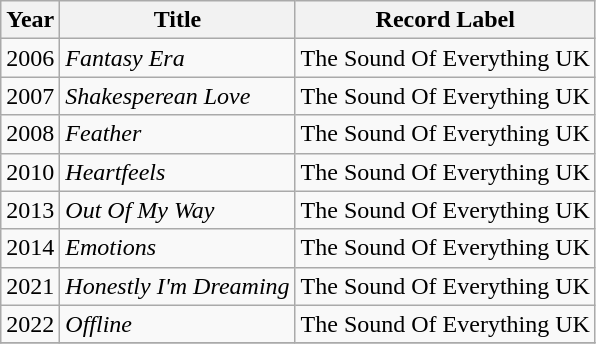<table class="wikitable sortable">
<tr>
<th>Year</th>
<th>Title</th>
<th>Record Label</th>
</tr>
<tr>
<td>2006</td>
<td><em>Fantasy Era</em></td>
<td>The Sound Of Everything UK</td>
</tr>
<tr>
<td>2007</td>
<td><em>Shakesperean Love</em></td>
<td>The Sound Of Everything UK</td>
</tr>
<tr>
<td>2008</td>
<td><em>Feather</em></td>
<td>The Sound Of Everything UK</td>
</tr>
<tr>
<td>2010</td>
<td><em>Heartfeels</em></td>
<td>The Sound Of Everything UK</td>
</tr>
<tr>
<td>2013</td>
<td><em>Out Of My Way</em></td>
<td>The Sound Of Everything UK</td>
</tr>
<tr>
<td>2014</td>
<td><em>Emotions</em></td>
<td>The Sound Of Everything UK</td>
</tr>
<tr>
<td>2021</td>
<td><em>Honestly I'm Dreaming</em></td>
<td>The Sound Of Everything UK</td>
</tr>
<tr>
<td>2022</td>
<td><em>Offline</em></td>
<td>The Sound Of Everything UK</td>
</tr>
<tr>
</tr>
</table>
